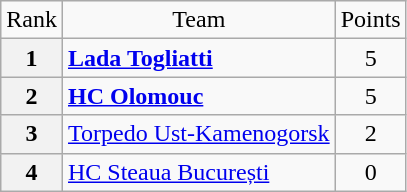<table class="wikitable" style="text-align: center;">
<tr>
<td>Rank</td>
<td>Team</td>
<td>Points</td>
</tr>
<tr>
<th>1</th>
<td style="text-align: left;"> <strong><a href='#'>Lada Togliatti</a></strong></td>
<td>5</td>
</tr>
<tr>
<th>2</th>
<td style="text-align: left;"> <strong><a href='#'>HC Olomouc</a></strong></td>
<td>5</td>
</tr>
<tr>
<th>3</th>
<td style="text-align: left;"> <a href='#'>Torpedo Ust-Kamenogorsk</a></td>
<td>2</td>
</tr>
<tr>
<th>4</th>
<td style="text-align: left;"> <a href='#'>HC Steaua București</a></td>
<td>0</td>
</tr>
</table>
